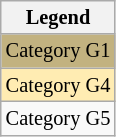<table class="wikitable" style="font-size:85%;">
<tr>
<th>Legend</th>
</tr>
<tr bgcolor=#C2B280>
<td>Category G1</td>
</tr>
<tr bgcolor=#ffecb2>
<td>Category G4</td>
</tr>
<tr>
<td>Category G5</td>
</tr>
</table>
